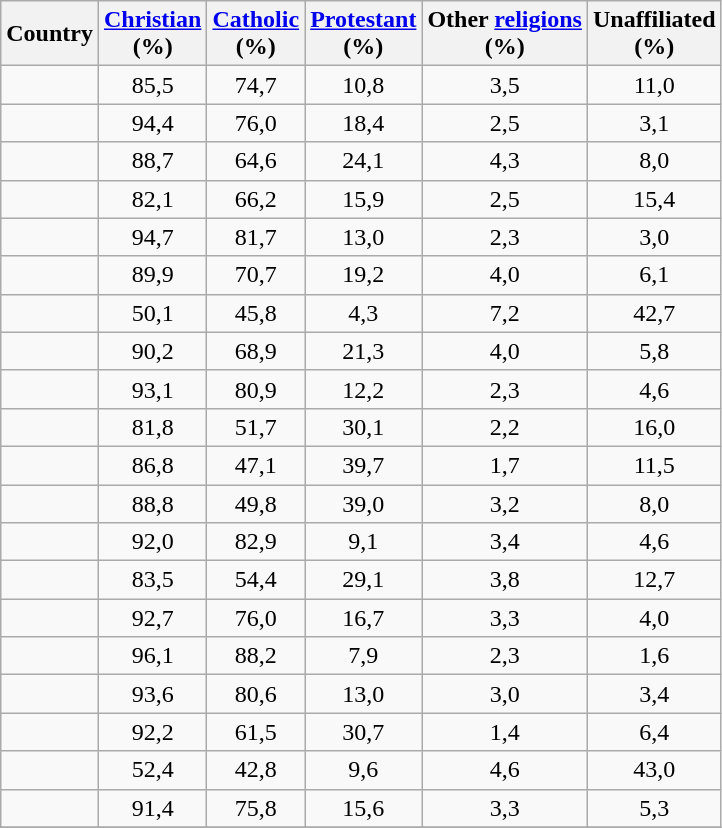<table class="wikitable sortable" style="text-align:center">
<tr>
<th>Country</th>
<th><a href='#'>Christian</a><br>(%)</th>
<th><a href='#'>Catholic</a><br>(%)</th>
<th><a href='#'>Protestant</a><br>(%)</th>
<th>Other <a href='#'>religions</a><br>(%)</th>
<th>Unaffiliated<br>(%)</th>
</tr>
<tr>
<td align=left></td>
<td>85,5</td>
<td>74,7</td>
<td>10,8</td>
<td>3,5</td>
<td>11,0</td>
</tr>
<tr>
<td align=left></td>
<td>94,4</td>
<td>76,0</td>
<td>18,4</td>
<td>2,5</td>
<td>3,1</td>
</tr>
<tr>
<td align=left></td>
<td>88,7</td>
<td>64,6</td>
<td>24,1</td>
<td>4,3</td>
<td>8,0</td>
</tr>
<tr>
<td align=left></td>
<td>82,1</td>
<td>66,2</td>
<td>15,9</td>
<td>2,5</td>
<td>15,4</td>
</tr>
<tr>
<td align=left></td>
<td>94,7</td>
<td>81,7</td>
<td>13,0</td>
<td>2,3</td>
<td>3,0</td>
</tr>
<tr>
<td align=left></td>
<td>89,9</td>
<td>70,7</td>
<td>19,2</td>
<td>4,0</td>
<td>6,1</td>
</tr>
<tr>
<td align=left></td>
<td>50,1</td>
<td>45,8</td>
<td>4,3</td>
<td>7,2</td>
<td>42,7</td>
</tr>
<tr>
<td align=left></td>
<td>90,2</td>
<td>68,9</td>
<td>21,3</td>
<td>4,0</td>
<td>5,8</td>
</tr>
<tr>
<td align=left></td>
<td>93,1</td>
<td>80,9</td>
<td>12,2</td>
<td>2,3</td>
<td>4,6</td>
</tr>
<tr>
<td align=left></td>
<td>81,8</td>
<td>51,7</td>
<td>30,1</td>
<td>2,2</td>
<td>16,0</td>
</tr>
<tr>
<td align=left></td>
<td>86,8</td>
<td>47,1</td>
<td>39,7</td>
<td>1,7</td>
<td>11,5</td>
</tr>
<tr>
<td align=left></td>
<td>88,8</td>
<td>49,8</td>
<td>39,0</td>
<td>3,2</td>
<td>8,0</td>
</tr>
<tr>
<td align=left></td>
<td>92,0</td>
<td>82,9</td>
<td>9,1</td>
<td>3,4</td>
<td>4,6</td>
</tr>
<tr>
<td align=left></td>
<td>83,5</td>
<td>54,4</td>
<td>29,1</td>
<td>3,8</td>
<td>12,7</td>
</tr>
<tr>
<td align=left></td>
<td>92,7</td>
<td>76,0</td>
<td>16,7</td>
<td>3,3</td>
<td>4,0</td>
</tr>
<tr>
<td align=left></td>
<td>96,1</td>
<td>88,2</td>
<td>7,9</td>
<td>2,3</td>
<td>1,6</td>
</tr>
<tr>
<td align=left></td>
<td>93,6</td>
<td>80,6</td>
<td>13,0</td>
<td>3,0</td>
<td>3,4</td>
</tr>
<tr>
<td align=left></td>
<td>92,2</td>
<td>61,5</td>
<td>30,7</td>
<td>1,4</td>
<td>6,4</td>
</tr>
<tr>
<td align=left></td>
<td>52,4</td>
<td>42,8</td>
<td>9,6</td>
<td>4,6</td>
<td>43,0</td>
</tr>
<tr>
<td align=left></td>
<td>91,4</td>
<td>75,8</td>
<td>15,6</td>
<td>3,3</td>
<td>5,3</td>
</tr>
<tr>
</tr>
</table>
